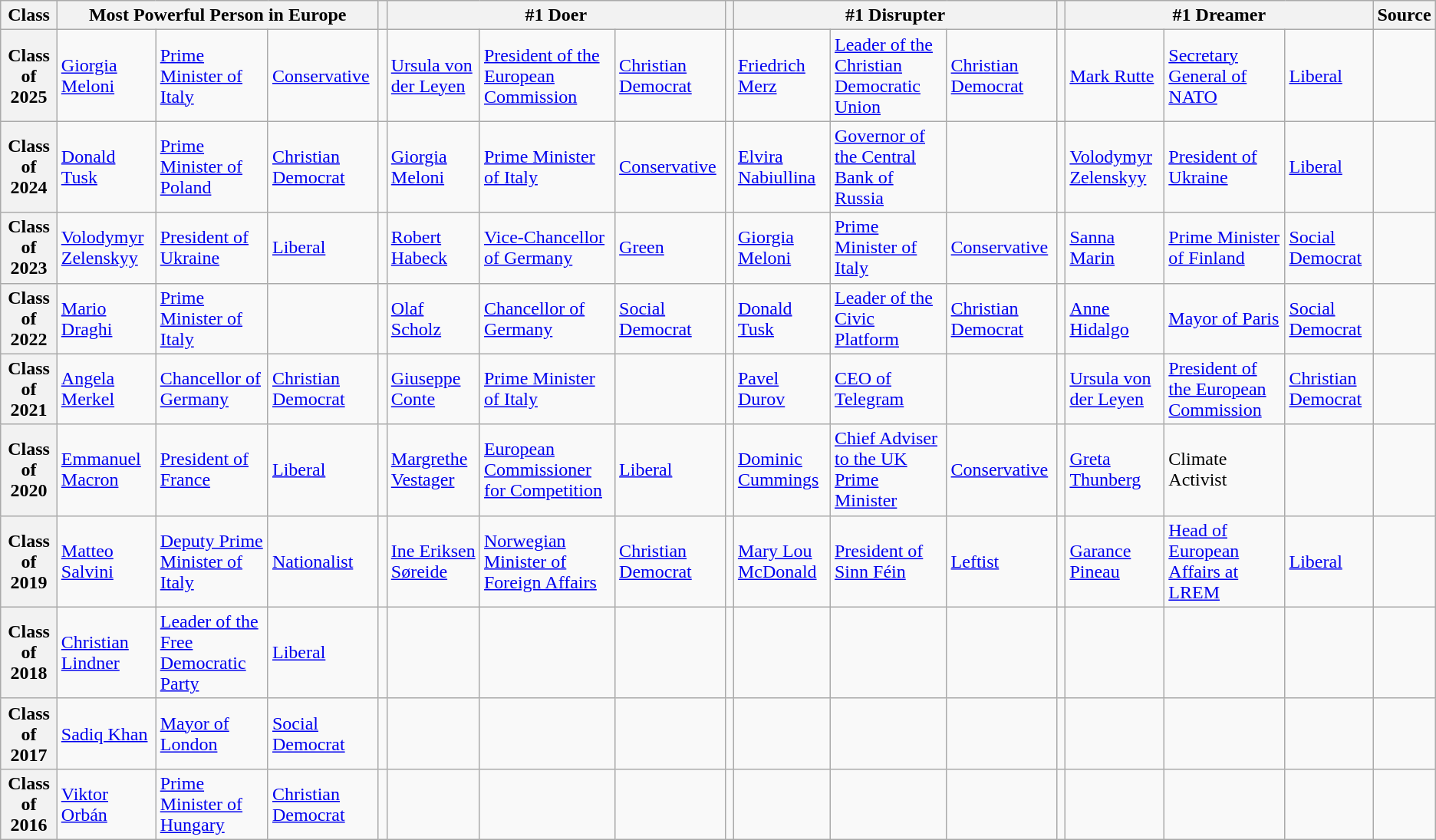<table class="wikitable" style="text-align:right;">
<tr>
<th>Class</th>
<th colspan=3>Most Powerful Person in Europe</th>
<th></th>
<th colspan=3>#1 Doer</th>
<th></th>
<th colspan=3>#1 Disrupter</th>
<th></th>
<th colspan=3>#1 Dreamer</th>
<th>Source</th>
</tr>
<tr>
<th>Class of 2025</th>
<td align="left"> <a href='#'>Giorgia Meloni</a></td>
<td align="left"><a href='#'>Prime Minister of Italy</a></td>
<td align="left"><a href='#'>Conservative</a></td>
<td></td>
<td align="left"> <a href='#'>Ursula von der Leyen</a></td>
<td align="left"><a href='#'>President of the European Commission</a></td>
<td align="left"><a href='#'>Christian Democrat</a></td>
<td></td>
<td align="left"> <a href='#'>Friedrich Merz</a></td>
<td align="left"><a href='#'>Leader of the Christian Democratic Union</a></td>
<td align="left"><a href='#'>Christian Democrat</a></td>
<td></td>
<td align="left"> <a href='#'>Mark Rutte</a></td>
<td align="left"><a href='#'>Secretary General of NATO</a></td>
<td align="left"><a href='#'>Liberal</a></td>
<td></td>
</tr>
<tr>
<th>Class of 2024</th>
<td align="left"> <a href='#'>Donald Tusk</a></td>
<td align="left"><a href='#'>Prime Minister of Poland</a></td>
<td align="left"><a href='#'>Christian Democrat</a></td>
<td></td>
<td align="left"> <a href='#'>Giorgia Meloni</a></td>
<td align="left"><a href='#'>Prime Minister of Italy</a></td>
<td align="left"><a href='#'>Conservative</a></td>
<td></td>
<td align="left"> <a href='#'>Elvira Nabiullina</a></td>
<td align="left"><a href='#'>Governor of the Central Bank of Russia</a></td>
<td></td>
<td></td>
<td align="left"> <a href='#'>Volodymyr Zelenskyy</a></td>
<td align="left"><a href='#'>President of Ukraine</a></td>
<td align="left"><a href='#'>Liberal</a></td>
<td></td>
</tr>
<tr>
<th>Class of 2023</th>
<td align="left"> <a href='#'>Volodymyr Zelenskyy</a></td>
<td align="left"><a href='#'>President of Ukraine</a></td>
<td align="left"><a href='#'>Liberal</a></td>
<td></td>
<td align="left"> <a href='#'>Robert Habeck</a></td>
<td align="left"><a href='#'>Vice-Chancellor of Germany</a></td>
<td align="left"><a href='#'>Green</a></td>
<td></td>
<td align="left"> <a href='#'>Giorgia Meloni</a></td>
<td align="left"><a href='#'>Prime Minister of Italy</a></td>
<td align="left"><a href='#'>Conservative</a></td>
<td></td>
<td align="left"> <a href='#'>Sanna Marin</a></td>
<td align="left"><a href='#'>Prime Minister of Finland</a></td>
<td align="left"><a href='#'>Social Democrat</a></td>
<td></td>
</tr>
<tr>
<th>Class of 2022</th>
<td align="left"> <a href='#'>Mario Draghi</a></td>
<td align="left"><a href='#'>Prime Minister of Italy</a></td>
<td align="left"></td>
<td></td>
<td align="left"> <a href='#'>Olaf Scholz</a></td>
<td align="left"><a href='#'>Chancellor of Germany</a></td>
<td align="left"><a href='#'>Social Democrat</a></td>
<td></td>
<td align="left"> <a href='#'>Donald Tusk</a></td>
<td align="left"><a href='#'>Leader of the Civic Platform</a></td>
<td align="left"><a href='#'>Christian Democrat</a></td>
<td></td>
<td align="left"> <a href='#'>Anne Hidalgo</a></td>
<td align="left"><a href='#'>Mayor of Paris</a></td>
<td align="left"><a href='#'>Social Democrat</a></td>
<td></td>
</tr>
<tr>
<th>Class of 2021</th>
<td align="left"> <a href='#'>Angela Merkel</a></td>
<td align="left"><a href='#'>Chancellor of Germany</a></td>
<td align="left"><a href='#'>Christian Democrat</a></td>
<td></td>
<td align="left"> <a href='#'>Giuseppe Conte</a></td>
<td align="left"><a href='#'>Prime Minister of Italy</a></td>
<td></td>
<td></td>
<td align="left"> <a href='#'>Pavel Durov</a></td>
<td align="left"><a href='#'>CEO of Telegram</a></td>
<td></td>
<td></td>
<td align="left"> <a href='#'>Ursula von der Leyen</a></td>
<td align="left"><a href='#'>President of the European Commission</a></td>
<td align="left"><a href='#'>Christian Democrat</a></td>
<td></td>
</tr>
<tr>
<th>Class of 2020</th>
<td align="left"> <a href='#'>Emmanuel Macron</a></td>
<td align="left"><a href='#'>President of France</a></td>
<td align="left"><a href='#'>Liberal</a></td>
<td></td>
<td align="left"> <a href='#'>Margrethe Vestager</a></td>
<td align="left"><a href='#'>European Commissioner for Competition</a></td>
<td align="left"><a href='#'>Liberal</a></td>
<td></td>
<td align="left"> <a href='#'>Dominic Cummings</a></td>
<td align="left"><a href='#'>Chief Adviser to the UK Prime Minister</a></td>
<td align="left"><a href='#'>Conservative</a></td>
<td></td>
<td align="left"> <a href='#'>Greta Thunberg</a></td>
<td align="left">Climate Activist</td>
<td></td>
<td></td>
</tr>
<tr>
<th>Class of 2019</th>
<td align="left"> <a href='#'>Matteo Salvini</a></td>
<td align="left"><a href='#'>Deputy Prime Minister of Italy</a></td>
<td align="left"><a href='#'>Nationalist</a></td>
<td></td>
<td align="left"> <a href='#'>Ine Eriksen Søreide</a></td>
<td align="left"><a href='#'>Norwegian Minister of Foreign Affairs</a></td>
<td align="left"><a href='#'>Christian Democrat</a></td>
<td></td>
<td align="left"> <a href='#'>Mary Lou McDonald</a></td>
<td align="left"><a href='#'>President of Sinn Féin</a></td>
<td align="left"><a href='#'>Leftist</a></td>
<td></td>
<td align="left"> <a href='#'>Garance Pineau</a></td>
<td align="left"><a href='#'>Head of European Affairs at LREM</a></td>
<td align="left"><a href='#'>Liberal</a></td>
<td></td>
</tr>
<tr>
<th>Class of 2018</th>
<td align="left"> <a href='#'>Christian Lindner</a></td>
<td align="left"><a href='#'>Leader of the Free Democratic Party</a></td>
<td align="left"><a href='#'>Liberal</a></td>
<td></td>
<td></td>
<td></td>
<td></td>
<td></td>
<td></td>
<td></td>
<td></td>
<td></td>
<td></td>
<td></td>
<td></td>
<td></td>
</tr>
<tr>
<th>Class of 2017</th>
<td align="left"> <a href='#'>Sadiq Khan</a></td>
<td align="left"><a href='#'>Mayor of London</a></td>
<td align="left"><a href='#'>Social Democrat</a></td>
<td></td>
<td></td>
<td></td>
<td></td>
<td></td>
<td></td>
<td></td>
<td></td>
<td></td>
<td></td>
<td></td>
<td></td>
<td></td>
</tr>
<tr>
<th>Class of 2016</th>
<td align="left"> <a href='#'>Viktor Orbán</a></td>
<td align="left"><a href='#'>Prime Minister of Hungary</a></td>
<td align="left"><a href='#'>Christian Democrat</a></td>
<td></td>
<td></td>
<td></td>
<td></td>
<td></td>
<td></td>
<td></td>
<td></td>
<td></td>
<td></td>
<td></td>
<td></td>
<td></td>
</tr>
</table>
